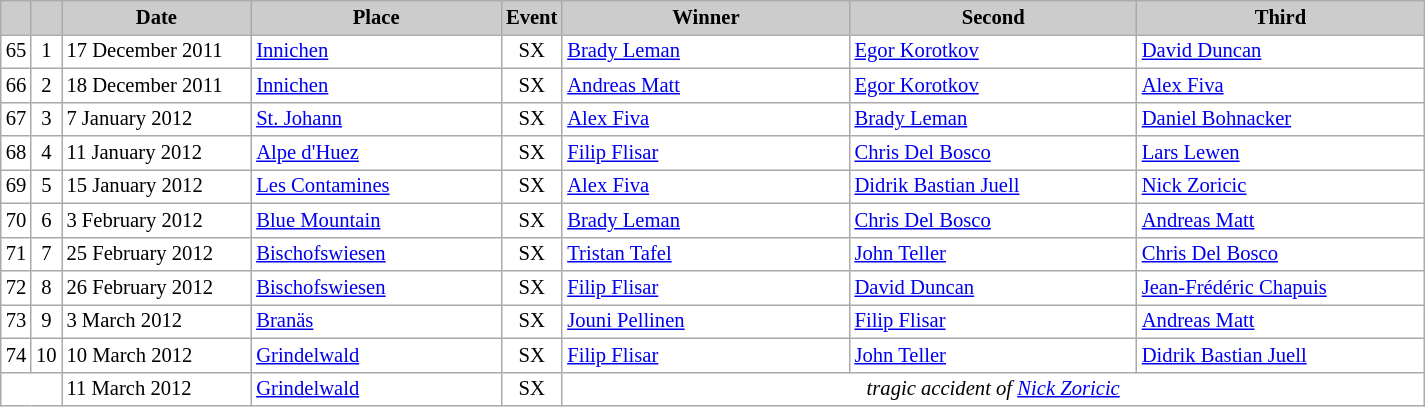<table class="wikitable plainrowheaders" style="background:#fff; font-size:86%; line-height:16px; border:grey solid 1px; border-collapse:collapse;">
<tr style="background:#ccc; text-align:center;">
<th scope="col" style="background:#ccc; width=20 px;"></th>
<th scope="col" style="background:#ccc; width=30 px;"></th>
<th scope="col" style="background:#ccc; width:120px;">Date</th>
<th scope="col" style="background:#ccc; width:160px;">Place</th>
<th scope="col" style="background:#ccc; width:15px;">Event</th>
<th scope="col" style="background:#ccc; width:185px;">Winner</th>
<th scope="col" style="background:#ccc; width:185px;">Second</th>
<th scope="col" style="background:#ccc; width:185px;">Third</th>
</tr>
<tr>
<td align=center>65</td>
<td align=center>1</td>
<td>17 December 2011</td>
<td> <a href='#'>Innichen</a></td>
<td align=center>SX</td>
<td> <a href='#'>Brady Leman</a></td>
<td> <a href='#'>Egor Korotkov</a></td>
<td> <a href='#'>David Duncan</a></td>
</tr>
<tr>
<td align=center>66</td>
<td align=center>2</td>
<td>18 December 2011</td>
<td> <a href='#'>Innichen</a></td>
<td align=center>SX</td>
<td> <a href='#'>Andreas Matt</a></td>
<td> <a href='#'>Egor Korotkov</a></td>
<td> <a href='#'>Alex Fiva</a></td>
</tr>
<tr>
<td align=center>67</td>
<td align=center>3</td>
<td>7 January 2012</td>
<td> <a href='#'>St. Johann</a></td>
<td align=center>SX</td>
<td> <a href='#'>Alex Fiva</a></td>
<td> <a href='#'>Brady Leman</a></td>
<td> <a href='#'>Daniel Bohnacker</a></td>
</tr>
<tr>
<td align=center>68</td>
<td align=center>4</td>
<td>11 January 2012</td>
<td> <a href='#'>Alpe d'Huez</a></td>
<td align=center>SX</td>
<td> <a href='#'>Filip Flisar</a></td>
<td> <a href='#'>Chris Del Bosco</a></td>
<td> <a href='#'>Lars Lewen</a></td>
</tr>
<tr>
<td align=center>69</td>
<td align=center>5</td>
<td>15 January 2012</td>
<td> <a href='#'>Les Contamines</a></td>
<td align=center>SX</td>
<td> <a href='#'>Alex Fiva</a></td>
<td> <a href='#'>Didrik Bastian Juell</a></td>
<td> <a href='#'>Nick Zoricic</a></td>
</tr>
<tr>
<td align=center>70</td>
<td align=center>6</td>
<td>3 February 2012</td>
<td> <a href='#'>Blue Mountain</a></td>
<td align=center>SX</td>
<td> <a href='#'>Brady Leman</a></td>
<td> <a href='#'>Chris Del Bosco</a></td>
<td> <a href='#'>Andreas Matt</a></td>
</tr>
<tr>
<td align=center>71</td>
<td align=center>7</td>
<td>25 February 2012</td>
<td> <a href='#'>Bischofswiesen</a></td>
<td align=center>SX</td>
<td> <a href='#'>Tristan Tafel</a></td>
<td> <a href='#'>John Teller</a></td>
<td> <a href='#'>Chris Del Bosco</a></td>
</tr>
<tr>
<td align=center>72</td>
<td align=center>8</td>
<td>26 February 2012</td>
<td> <a href='#'>Bischofswiesen</a></td>
<td align=center>SX</td>
<td> <a href='#'>Filip Flisar</a></td>
<td> <a href='#'>David Duncan</a></td>
<td> <a href='#'>Jean-Frédéric Chapuis</a></td>
</tr>
<tr>
<td align=center>73</td>
<td align=center>9</td>
<td>3 March 2012</td>
<td> <a href='#'>Branäs</a></td>
<td align=center>SX</td>
<td> <a href='#'>Jouni Pellinen</a></td>
<td> <a href='#'>Filip Flisar</a></td>
<td> <a href='#'>Andreas Matt</a></td>
</tr>
<tr>
<td align=center>74</td>
<td align=center>10</td>
<td>10 March 2012</td>
<td> <a href='#'>Grindelwald</a></td>
<td align=center>SX</td>
<td> <a href='#'>Filip Flisar</a></td>
<td> <a href='#'>John Teller</a></td>
<td> <a href='#'>Didrik Bastian Juell</a></td>
</tr>
<tr>
<td colspan=2></td>
<td>11 March 2012</td>
<td> <a href='#'>Grindelwald</a></td>
<td align=center>SX</td>
<td colspan=3 align=center><em>tragic accident of <a href='#'>Nick Zoricic</a></em></td>
</tr>
</table>
